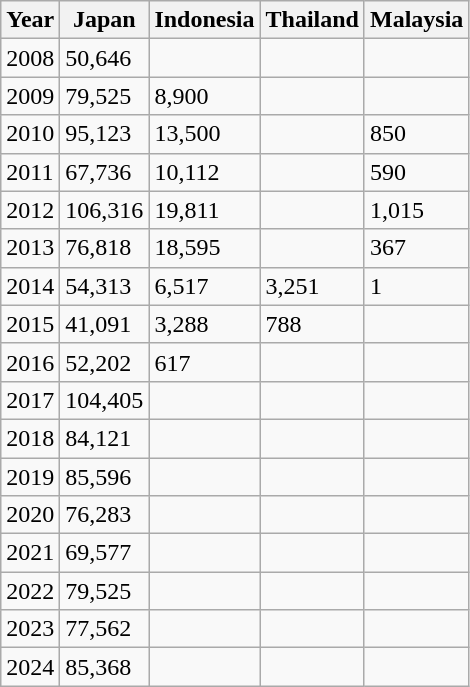<table class="wikitable">
<tr>
<th>Year</th>
<th>Japan</th>
<th>Indonesia</th>
<th>Thailand</th>
<th>Malaysia</th>
</tr>
<tr>
<td>2008</td>
<td>50,646</td>
<td></td>
<td></td>
<td></td>
</tr>
<tr>
<td>2009</td>
<td>79,525</td>
<td>8,900</td>
<td></td>
<td></td>
</tr>
<tr>
<td>2010</td>
<td>95,123</td>
<td>13,500</td>
<td></td>
<td>850</td>
</tr>
<tr>
<td>2011</td>
<td>67,736</td>
<td>10,112</td>
<td></td>
<td>590</td>
</tr>
<tr>
<td>2012</td>
<td>106,316</td>
<td>19,811</td>
<td></td>
<td>1,015</td>
</tr>
<tr>
<td>2013</td>
<td>76,818</td>
<td>18,595</td>
<td></td>
<td>367</td>
</tr>
<tr>
<td>2014</td>
<td>54,313</td>
<td>6,517</td>
<td>3,251</td>
<td>1</td>
</tr>
<tr>
<td>2015</td>
<td>41,091</td>
<td>3,288</td>
<td>788</td>
<td></td>
</tr>
<tr>
<td>2016</td>
<td>52,202</td>
<td>617</td>
<td></td>
<td></td>
</tr>
<tr>
<td>2017</td>
<td>104,405</td>
<td></td>
<td></td>
<td></td>
</tr>
<tr>
<td>2018</td>
<td>84,121</td>
<td></td>
<td></td>
<td></td>
</tr>
<tr>
<td>2019</td>
<td>85,596</td>
<td></td>
<td></td>
<td></td>
</tr>
<tr>
<td>2020</td>
<td>76,283</td>
<td></td>
<td></td>
<td></td>
</tr>
<tr>
<td>2021</td>
<td>69,577</td>
<td></td>
<td></td>
<td></td>
</tr>
<tr>
<td>2022</td>
<td>79,525</td>
<td></td>
<td></td>
<td></td>
</tr>
<tr>
<td>2023</td>
<td>77,562</td>
<td></td>
<td></td>
<td></td>
</tr>
<tr>
<td>2024</td>
<td>85,368</td>
<td></td>
<td></td>
<td></td>
</tr>
</table>
